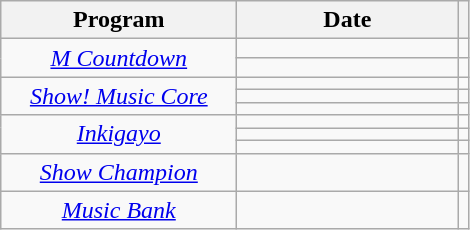<table class="wikitable" style="text-align:center;">
<tr>
<th width="150">Program</th>
<th width="140">Date</th>
<th class="unsortable"></th>
</tr>
<tr>
<td rowspan="2"><em><a href='#'>M Countdown</a></em></td>
<td></td>
<td></td>
</tr>
<tr>
<td></td>
<td></td>
</tr>
<tr>
<td rowspan="3"><em><a href='#'>Show! Music Core</a></em></td>
<td></td>
<td></td>
</tr>
<tr>
<td></td>
<td></td>
</tr>
<tr>
<td></td>
<td></td>
</tr>
<tr>
<td rowspan="3"><em><a href='#'>Inkigayo</a></em></td>
<td></td>
<td></td>
</tr>
<tr>
<td></td>
<td></td>
</tr>
<tr>
<td></td>
<td></td>
</tr>
<tr>
<td><em><a href='#'>Show Champion</a></em></td>
<td></td>
<td></td>
</tr>
<tr>
<td><em><a href='#'>Music Bank</a></em></td>
<td></td>
<td></td>
</tr>
</table>
